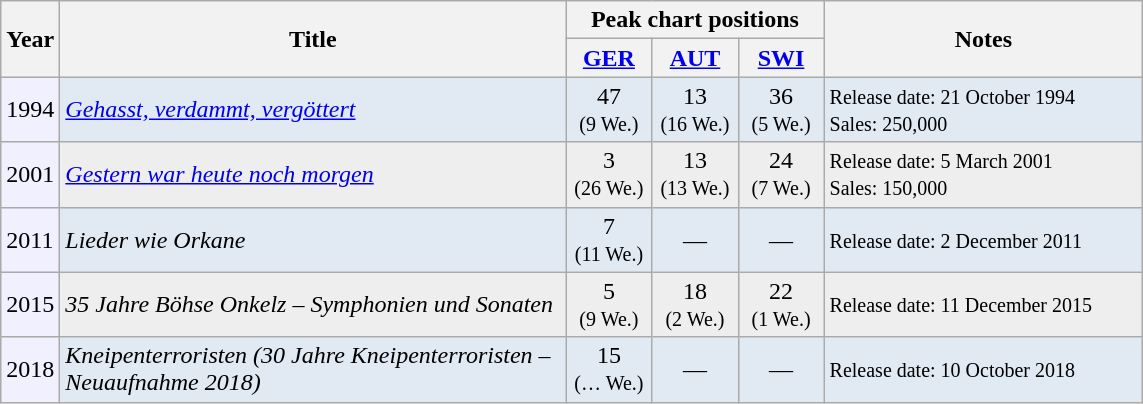<table class="wikitable">
<tr class="hintergrundfarbe8">
<th rowspan="2">Year</th>
<th style="width:330px;" rowspan="2">Title</th>
<th colspan="3">Peak chart positions </th>
<th style="width:205px;" rowspan="2">Notes</th>
</tr>
<tr class="hintergrundfarbe8">
<th style="width:50px;"><a href='#'>GER</a></th>
<th style="width:50px;"><a href='#'>AUT</a></th>
<th style="width:50px;"><a href='#'>SWI</a></th>
</tr>
<tr style="background:#e1e9f3;">
<td style="background:#f0f0ff;">1994</td>
<td><em><a href='#'>Gehasst, verdammt, vergöttert</a></em></td>
<td style="text-align:center;" >47 <br><small>(9 We.)</small></td>
<td style="text-align:center;" >13 <br><small>(16 We.)</small></td>
<td style="text-align:center;" >36 <br><small>(5 We.)</small></td>
<td><small>Release date: 21 October 1994 <br>Sales: 250,000</small></td>
</tr>
<tr style="background:#eee;">
<td style="background:#f0f0ff;">2001</td>
<td><em><a href='#'>Gestern war heute noch morgen</a></em></td>
<td style="text-align:center;" >3 <br><small>(26 We.)</small></td>
<td style="text-align:center;" >13 <br><small>(13 We.)</small></td>
<td style="text-align:center;" >24 <br><small>(7 We.)</small></td>
<td><small>Release date: 5 March 2001 <br>Sales: 150,000</small></td>
</tr>
<tr style="background:#e1e9f3;">
<td style="background:#f0f0ff;">2011</td>
<td><em>Lieder wie Orkane</em></td>
<td style="text-align:center;" >7 <br><small>(11 We.)</small></td>
<td style="text-align:center;" >—</td>
<td style="text-align:center;" >—</td>
<td><small>Release date: 2 December 2011 </small></td>
</tr>
<tr style="background:#eee;">
<td style="background:#f0f0ff;">2015</td>
<td><em>35 Jahre Böhse Onkelz – Symphonien und Sonaten</em></td>
<td style="text-align:center;" >5 <br><small>(9 We.)</small></td>
<td style="text-align:center;" >18 <br><small>(2 We.)</small></td>
<td style="text-align:center;" >22 <br><small>(1 We.)</small></td>
<td><small>Release date: 11 December 2015</small></td>
</tr>
<tr style="background:#e1e9f3;">
<td style="background:#f0f0ff;">2018</td>
<td><em>Kneipenterroristen (30 Jahre Kneipenterroristen – Neuaufnahme 2018)</em></td>
<td style="text-align:center;" >15 <br><small>(… We.)</small></td>
<td style="text-align:center;" >—</td>
<td style="text-align:center;" >—</td>
<td><small>Release date: 10 October 2018</small></td>
</tr>
</table>
